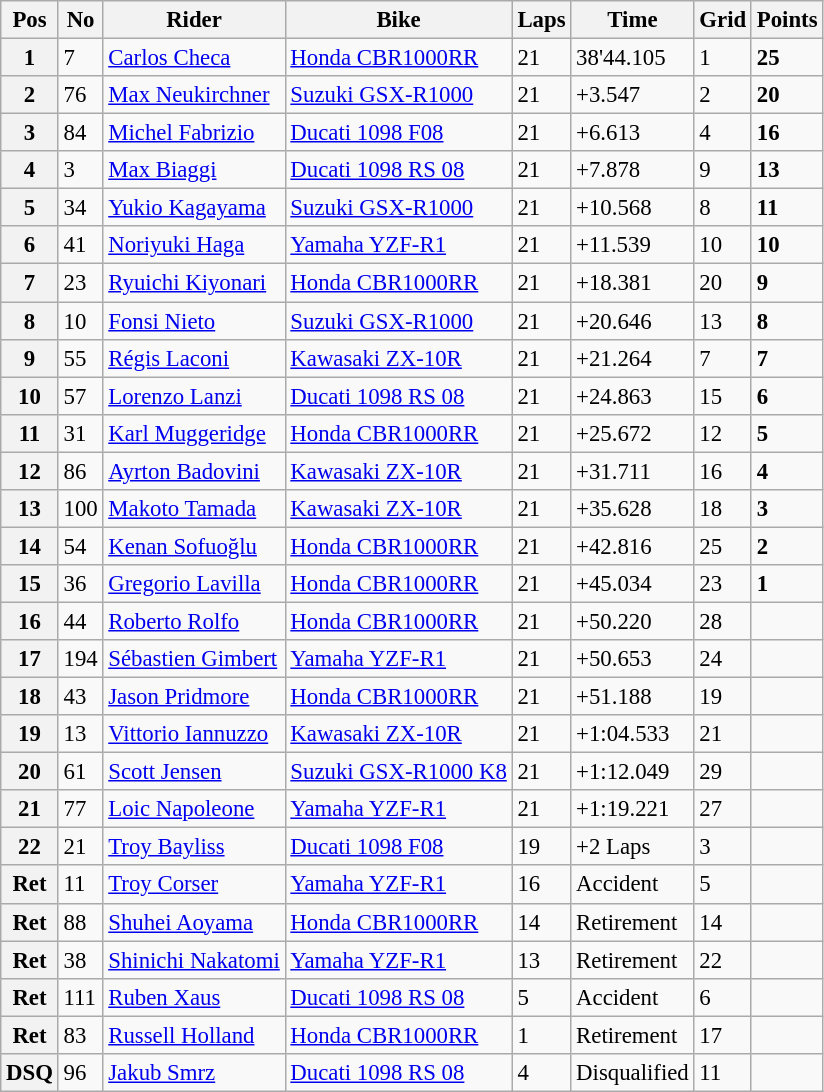<table class="wikitable" style="font-size: 95%;">
<tr>
<th>Pos</th>
<th>No</th>
<th>Rider</th>
<th>Bike</th>
<th>Laps</th>
<th>Time</th>
<th>Grid</th>
<th>Points</th>
</tr>
<tr>
<th>1</th>
<td>7</td>
<td> <a href='#'>Carlos Checa</a></td>
<td><a href='#'>Honda CBR1000RR</a></td>
<td>21</td>
<td>38'44.105</td>
<td>1</td>
<td><strong>25</strong></td>
</tr>
<tr>
<th>2</th>
<td>76</td>
<td> <a href='#'>Max Neukirchner</a></td>
<td><a href='#'>Suzuki GSX-R1000</a></td>
<td>21</td>
<td>+3.547</td>
<td>2</td>
<td><strong>20</strong></td>
</tr>
<tr>
<th>3</th>
<td>84</td>
<td> <a href='#'>Michel Fabrizio</a></td>
<td><a href='#'>Ducati 1098 F08</a></td>
<td>21</td>
<td>+6.613</td>
<td>4</td>
<td><strong>16</strong></td>
</tr>
<tr>
<th>4</th>
<td>3</td>
<td> <a href='#'>Max Biaggi</a></td>
<td><a href='#'>Ducati 1098 RS 08</a></td>
<td>21</td>
<td>+7.878</td>
<td>9</td>
<td><strong>13</strong></td>
</tr>
<tr>
<th>5</th>
<td>34</td>
<td> <a href='#'>Yukio Kagayama</a></td>
<td><a href='#'>Suzuki GSX-R1000</a></td>
<td>21</td>
<td>+10.568</td>
<td>8</td>
<td><strong>11</strong></td>
</tr>
<tr>
<th>6</th>
<td>41</td>
<td> <a href='#'>Noriyuki Haga</a></td>
<td><a href='#'>Yamaha YZF-R1</a></td>
<td>21</td>
<td>+11.539</td>
<td>10</td>
<td><strong>10</strong></td>
</tr>
<tr>
<th>7</th>
<td>23</td>
<td> <a href='#'>Ryuichi Kiyonari</a></td>
<td><a href='#'>Honda CBR1000RR</a></td>
<td>21</td>
<td>+18.381</td>
<td>20</td>
<td><strong>9</strong></td>
</tr>
<tr>
<th>8</th>
<td>10</td>
<td> <a href='#'>Fonsi Nieto</a></td>
<td><a href='#'>Suzuki GSX-R1000</a></td>
<td>21</td>
<td>+20.646</td>
<td>13</td>
<td><strong>8</strong></td>
</tr>
<tr>
<th>9</th>
<td>55</td>
<td> <a href='#'>Régis Laconi</a></td>
<td><a href='#'>Kawasaki ZX-10R</a></td>
<td>21</td>
<td>+21.264</td>
<td>7</td>
<td><strong>7</strong></td>
</tr>
<tr>
<th>10</th>
<td>57</td>
<td> <a href='#'>Lorenzo Lanzi</a></td>
<td><a href='#'>Ducati 1098 RS 08</a></td>
<td>21</td>
<td>+24.863</td>
<td>15</td>
<td><strong>6</strong></td>
</tr>
<tr>
<th>11</th>
<td>31</td>
<td> <a href='#'>Karl Muggeridge</a></td>
<td><a href='#'>Honda CBR1000RR</a></td>
<td>21</td>
<td>+25.672</td>
<td>12</td>
<td><strong>5</strong></td>
</tr>
<tr>
<th>12</th>
<td>86</td>
<td> <a href='#'>Ayrton Badovini</a></td>
<td><a href='#'>Kawasaki ZX-10R</a></td>
<td>21</td>
<td>+31.711</td>
<td>16</td>
<td><strong>4</strong></td>
</tr>
<tr>
<th>13</th>
<td>100</td>
<td> <a href='#'>Makoto Tamada</a></td>
<td><a href='#'>Kawasaki ZX-10R</a></td>
<td>21</td>
<td>+35.628</td>
<td>18</td>
<td><strong>3</strong></td>
</tr>
<tr>
<th>14</th>
<td>54</td>
<td> <a href='#'>Kenan Sofuoğlu</a></td>
<td><a href='#'>Honda CBR1000RR</a></td>
<td>21</td>
<td>+42.816</td>
<td>25</td>
<td><strong>2</strong></td>
</tr>
<tr>
<th>15</th>
<td>36</td>
<td> <a href='#'>Gregorio Lavilla</a></td>
<td><a href='#'>Honda CBR1000RR</a></td>
<td>21</td>
<td>+45.034</td>
<td>23</td>
<td><strong>1</strong></td>
</tr>
<tr>
<th>16</th>
<td>44</td>
<td> <a href='#'>Roberto Rolfo</a></td>
<td><a href='#'>Honda CBR1000RR</a></td>
<td>21</td>
<td>+50.220</td>
<td>28</td>
<td></td>
</tr>
<tr>
<th>17</th>
<td>194</td>
<td> <a href='#'>Sébastien Gimbert</a></td>
<td><a href='#'>Yamaha YZF-R1</a></td>
<td>21</td>
<td>+50.653</td>
<td>24</td>
<td></td>
</tr>
<tr>
<th>18</th>
<td>43</td>
<td> <a href='#'>Jason Pridmore</a></td>
<td><a href='#'>Honda CBR1000RR</a></td>
<td>21</td>
<td>+51.188</td>
<td>19</td>
<td></td>
</tr>
<tr>
<th>19</th>
<td>13</td>
<td> <a href='#'>Vittorio Iannuzzo</a></td>
<td><a href='#'>Kawasaki ZX-10R</a></td>
<td>21</td>
<td>+1:04.533</td>
<td>21</td>
<td></td>
</tr>
<tr>
<th>20</th>
<td>61</td>
<td> <a href='#'>Scott Jensen</a></td>
<td><a href='#'>Suzuki GSX-R1000 K8</a></td>
<td>21</td>
<td>+1:12.049</td>
<td>29</td>
<td></td>
</tr>
<tr>
<th>21</th>
<td>77</td>
<td> <a href='#'>Loic Napoleone</a></td>
<td><a href='#'>Yamaha YZF-R1</a></td>
<td>21</td>
<td>+1:19.221</td>
<td>27</td>
<td></td>
</tr>
<tr>
<th>22</th>
<td>21</td>
<td> <a href='#'>Troy Bayliss</a></td>
<td><a href='#'>Ducati 1098 F08</a></td>
<td>19</td>
<td>+2 Laps</td>
<td>3</td>
<td></td>
</tr>
<tr>
<th>Ret</th>
<td>11</td>
<td> <a href='#'>Troy Corser</a></td>
<td><a href='#'>Yamaha YZF-R1</a></td>
<td>16</td>
<td>Accident</td>
<td>5</td>
<td></td>
</tr>
<tr>
<th>Ret</th>
<td>88</td>
<td> <a href='#'>Shuhei Aoyama</a></td>
<td><a href='#'>Honda CBR1000RR</a></td>
<td>14</td>
<td>Retirement</td>
<td>14</td>
<td></td>
</tr>
<tr>
<th>Ret</th>
<td>38</td>
<td> <a href='#'>Shinichi Nakatomi</a></td>
<td><a href='#'>Yamaha YZF-R1</a></td>
<td>13</td>
<td>Retirement</td>
<td>22</td>
<td></td>
</tr>
<tr>
<th>Ret</th>
<td>111</td>
<td> <a href='#'>Ruben Xaus</a></td>
<td><a href='#'>Ducati 1098 RS 08</a></td>
<td>5</td>
<td>Accident</td>
<td>6</td>
<td></td>
</tr>
<tr>
<th>Ret</th>
<td>83</td>
<td> <a href='#'>Russell Holland</a></td>
<td><a href='#'>Honda CBR1000RR</a></td>
<td>1</td>
<td>Retirement</td>
<td>17</td>
<td></td>
</tr>
<tr>
<th>DSQ</th>
<td>96</td>
<td> <a href='#'>Jakub Smrz</a></td>
<td><a href='#'>Ducati 1098 RS 08</a></td>
<td>4</td>
<td>Disqualified</td>
<td>11</td>
<td></td>
</tr>
</table>
